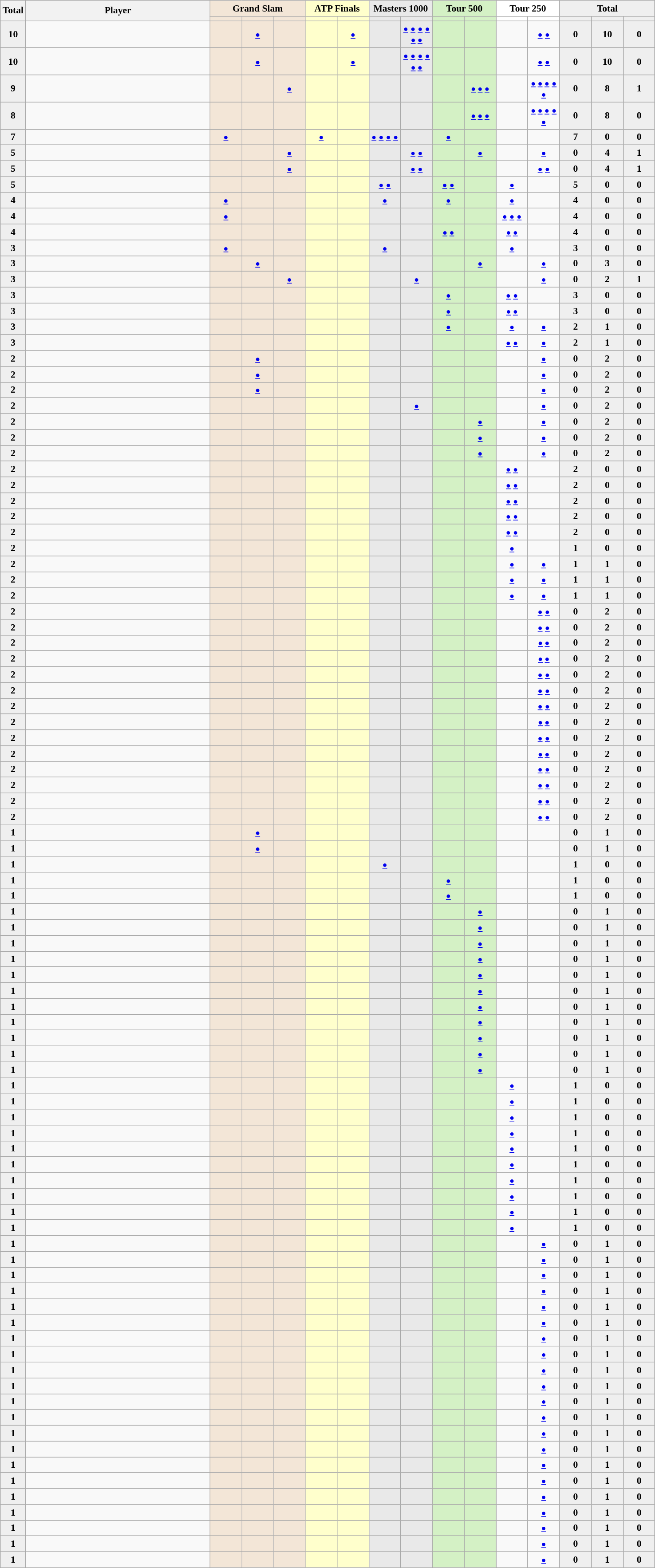<table class="sortable wikitable collapsible" style="font-size:90%">
<tr>
<th style="width:30px;" rowspan="2">Total</th>
<th style="width:270px;" rowspan="2">Player</th>
<th style="background-color:#f3e6d7;" colspan="3">Grand Slam</th>
<th style="background-color:#ffffcc;" colspan="2">ATP Finals</th>
<th style="background-color:#e9e9e9;" colspan="2">Masters 1000</th>
<th style="background-color:#d4f1c5;" colspan="2">Tour 500</th>
<th style="background-color:#ffffff;" colspan="2">Tour 250</th>
<th style="background-color:#efefef;" colspan="3">Total</th>
</tr>
<tr>
<th style="width:41px; background-color:#f3e6d7;"></th>
<th style="width:41px; background-color:#f3e6d7;"></th>
<th style="width:41px; background-color:#f3e6d7;"></th>
<th style="width:41px; background-color:#ffffcc;"></th>
<th style="width:41px; background-color:#ffffcc;"></th>
<th style="width:41px; background-color:#e9e9e9;"></th>
<th style="width:41px; background-color:#e9e9e9;"></th>
<th style="width:41px; background-color:#d4f1c5;"></th>
<th style="width:41px; background-color:#d4f1c5;"></th>
<th style="width:41px; background-color:#ffffff;"></th>
<th style="width:41px; background-color:#ffffff;"></th>
<th style="width:41px; background-color:#efefef;"></th>
<th style="width:41px; background-color:#efefef;"></th>
<th style="width:41px; background-color:#efefef;"></th>
</tr>
<tr align="center">
<td style="background:#efefef;"><strong>10 </strong></td>
<td align="left"></td>
<td style="background:#F3E6D7;"></td>
<td style="background:#F3E6D7;"><small><a href='#'>●</a></small></td>
<td style="background:#F3E6D7;"></td>
<td style="background:#ffc;"></td>
<td style="background:#ffc;"><small><a href='#'>●</a></small></td>
<td style="background:#E9E9E9;"></td>
<td style="background:#E9E9E9;"><small><a href='#'>●</a></small> <small><a href='#'>●</a></small> <small><a href='#'>●</a></small> <small><a href='#'>●</a></small> <small><a href='#'>●</a> <a href='#'>●</a></small></td>
<td style="background:#D4F1C5;"></td>
<td style="background:#D4F1C5;"></td>
<td></td>
<td><small><a href='#'>●</a></small> <small><a href='#'>●</a></small></td>
<td style="background:#efefef;"><strong>0 </strong></td>
<td style="background:#efefef;"><strong>10 </strong></td>
<td style="background:#efefef;"><strong>0</strong></td>
</tr>
<tr align="center">
<td style="background:#efefef;"><strong>10 </strong></td>
<td align="left"></td>
<td style="background:#F3E6D7;"></td>
<td style="background:#F3E6D7;"><small><a href='#'>●</a></small></td>
<td style="background:#F3E6D7;"></td>
<td style="background:#ffc;"></td>
<td style="background:#ffc;"><small><a href='#'>●</a></small></td>
<td style="background:#E9E9E9;"></td>
<td style="background:#E9E9E9;"><small><a href='#'>●</a></small> <small><a href='#'>●</a></small> <small><a href='#'>●</a></small> <small><a href='#'>●</a></small> <small><a href='#'>●</a> <a href='#'>●</a></small></td>
<td style="background:#D4F1C5;"></td>
<td style="background:#D4F1C5;"></td>
<td></td>
<td><small><a href='#'>●</a></small> <small><a href='#'>●</a></small></td>
<td style="background:#efefef;"><strong>0 </strong></td>
<td style="background:#efefef;"><strong>10 </strong></td>
<td style="background:#efefef;"><strong>0</strong></td>
</tr>
<tr align="center">
<td style="background:#efefef;"><strong>9 </strong></td>
<td align="left"></td>
<td style="background:#F3E6D7;"></td>
<td style="background:#F3E6D7;"></td>
<td style="background:#F3E6D7;"><small><a href='#'>●</a></small></td>
<td style="background:#ffc;"></td>
<td style="background:#ffc;"></td>
<td style="background:#E9E9E9;"></td>
<td style="background:#E9E9E9;"></td>
<td style="background:#D4F1C5;"></td>
<td style="background:#D4F1C5;"><small><a href='#'>●</a> <a href='#'>●</a> <a href='#'>●</a></small></td>
<td></td>
<td><small><a href='#'>●</a> <a href='#'>●</a> <a href='#'>●</a></small> <small><a href='#'>●</a></small> <small><a href='#'>●</a></small></td>
<td style="background:#efefef;"><strong>0 </strong></td>
<td style="background:#efefef;"><strong>8 </strong></td>
<td style="background:#efefef;"><strong>1</strong></td>
</tr>
<tr align="center">
<td style="background:#efefef;"><strong>8 </strong></td>
<td align="left"></td>
<td style="background:#F3E6D7;"></td>
<td style="background:#F3E6D7;"></td>
<td style="background:#F3E6D7;"></td>
<td style="background:#ffc;"></td>
<td style="background:#ffc;"></td>
<td style="background:#E9E9E9;"></td>
<td style="background:#E9E9E9;"></td>
<td style="background:#D4F1C5;"></td>
<td style="background:#D4F1C5;"><small><a href='#'>●</a> <a href='#'>●</a> <a href='#'>●</a></small></td>
<td></td>
<td><small><a href='#'>●</a> <a href='#'>●</a> <a href='#'>●</a></small> <small><a href='#'>●</a></small> <small><a href='#'>●</a></small></td>
<td style="background:#efefef;"><strong>0 </strong></td>
<td style="background:#efefef;"><strong>8</strong></td>
<td style="background:#efefef;"><strong>0</strong></td>
</tr>
<tr align="center">
<td style="background:#efefef;"><strong>7 </strong></td>
<td align="left"></td>
<td style="background:#F3E6D7;"><small><a href='#'>●</a></small></td>
<td style="background:#F3E6D7;"></td>
<td style="background:#F3E6D7;"></td>
<td style="background:#ffc;"><small><a href='#'>●</a></small></td>
<td style="background:#ffc;"></td>
<td style="background:#E9E9E9;"><small><a href='#'>●</a></small> <small><a href='#'>●</a></small> <small><a href='#'>●</a></small> <small><a href='#'>●</a></small></td>
<td style="background:#E9E9E9;"></td>
<td style="background:#D4F1C5;"><small><a href='#'>●</a></small></td>
<td style="background:#D4F1C5;"></td>
<td></td>
<td></td>
<td style="background:#efefef;"><strong>7 </strong></td>
<td style="background:#efefef;"><strong>0 </strong></td>
<td style="background:#efefef;"><strong>0</strong></td>
</tr>
<tr align="center">
<td style="background:#efefef;"><strong>5 </strong></td>
<td align="left"></td>
<td style="background:#F3E6D7;"></td>
<td style="background:#F3E6D7;"></td>
<td style="background:#F3E6D7;"><small><a href='#'>●</a></small></td>
<td style="background:#ffc;"></td>
<td style="background:#ffc;"></td>
<td style="background:#E9E9E9;"></td>
<td style="background:#E9E9E9;"><small><a href='#'>●</a></small> <small><a href='#'>●</a></small></td>
<td style="background:#D4F1C5;"></td>
<td style="background:#D4F1C5;"><small><a href='#'>●</a></small></td>
<td></td>
<td><small><a href='#'>●</a></small></td>
<td style="background:#efefef;"><strong>0 </strong></td>
<td style="background:#efefef;"><strong>4 </strong></td>
<td style="background:#efefef;"><strong>1</strong></td>
</tr>
<tr align="center">
<td style="background:#efefef;"><strong>5 </strong></td>
<td align="left"></td>
<td style="background:#F3E6D7;"></td>
<td style="background:#F3E6D7;"></td>
<td style="background:#F3E6D7;"><small><a href='#'>●</a></small></td>
<td style="background:#ffc;"></td>
<td style="background:#ffc;"></td>
<td style="background:#E9E9E9;"></td>
<td style="background:#E9E9E9;"><small><a href='#'>●</a></small> <small><a href='#'>●</a></small></td>
<td style="background:#D4F1C5;"></td>
<td style="background:#D4F1C5;"></td>
<td></td>
<td><small><a href='#'>●</a></small> <small><a href='#'>●</a></small></td>
<td style="background:#efefef;"><strong>0 </strong></td>
<td style="background:#efefef;"><strong>4 </strong></td>
<td style="background:#efefef;"><strong>1</strong></td>
</tr>
<tr align="center">
<td style="background:#efefef;"><strong>5</strong></td>
<td align="left"></td>
<td style="background:#F3E6D7;"></td>
<td style="background:#F3E6D7;"></td>
<td style="background:#F3E6D7;"></td>
<td style="background:#ffc;"></td>
<td style="background:#ffc;"></td>
<td style="background:#E9E9E9;"><small><a href='#'>●</a></small> <small><a href='#'>●</a></small></td>
<td style="background:#E9E9E9;"></td>
<td style="background:#D4F1C5;"><small><a href='#'>●</a></small> <small><a href='#'>●</a></small></td>
<td style="background:#D4F1C5;"></td>
<td><small><a href='#'>●</a></small></td>
<td></td>
<td style="background:#efefef;"><strong>5</strong></td>
<td style="background:#efefef;"><strong>0 </strong></td>
<td style="background:#efefef;"><strong>0</strong></td>
</tr>
<tr align="center">
<td style="background:#efefef;"><strong>4 </strong></td>
<td align="left"></td>
<td style="background:#F3E6D7;"><small><a href='#'>●</a></small></td>
<td style="background:#F3E6D7;"></td>
<td style="background:#F3E6D7;"></td>
<td style="background:#ffc;"></td>
<td style="background:#ffc;"></td>
<td style="background:#E9E9E9;"><small><a href='#'>●</a></small></td>
<td style="background:#E9E9E9;"></td>
<td style="background:#D4F1C5;"><small><a href='#'>●</a></small></td>
<td style="background:#D4F1C5;"></td>
<td><small><a href='#'>●</a></small></td>
<td></td>
<td style="background:#efefef;"><strong>4 </strong></td>
<td style="background:#efefef;"><strong>0 </strong></td>
<td style="background:#efefef;"><strong>0</strong></td>
</tr>
<tr align="center">
<td style="background:#efefef;"><strong>4 </strong></td>
<td align="left"></td>
<td style="background:#F3E6D7;"><small><a href='#'>●</a></small></td>
<td style="background:#F3E6D7;"></td>
<td style="background:#F3E6D7;"></td>
<td style="background:#ffc;"></td>
<td style="background:#ffc;"></td>
<td style="background:#E9E9E9;"></td>
<td style="background:#E9E9E9;"></td>
<td style="background:#D4F1C5;"></td>
<td style="background:#D4F1C5;"></td>
<td><small><a href='#'>●</a></small> <small><a href='#'>●</a></small> <small><a href='#'>●</a></small></td>
<td></td>
<td style="background:#efefef;"><strong>4 </strong></td>
<td style="background:#efefef;"><strong>0 </strong></td>
<td style="background:#efefef;"><strong>0</strong></td>
</tr>
<tr align="center">
<td style="background:#efefef;"><strong>4 </strong></td>
<td align="left"></td>
<td style="background:#F3E6D7;"></td>
<td style="background:#F3E6D7;"></td>
<td style="background:#F3E6D7;"></td>
<td style="background:#ffc;"></td>
<td style="background:#ffc;"></td>
<td style="background:#E9E9E9;"></td>
<td style="background:#E9E9E9;"></td>
<td style="background:#D4F1C5;"><small><a href='#'>●</a> <a href='#'>●</a></small></td>
<td style="background:#D4F1C5;"></td>
<td><small><a href='#'>●</a> <a href='#'>●</a></small></td>
<td></td>
<td style="background:#efefef;"><strong>4 </strong></td>
<td style="background:#efefef;"><strong>0 </strong></td>
<td style="background:#efefef;"><strong>0</strong></td>
</tr>
<tr align="center">
<td style="background:#efefef;"><strong>3 </strong></td>
<td align="left"></td>
<td style="background:#F3E6D7;"><small><a href='#'>●</a></small></td>
<td style="background:#F3E6D7;"></td>
<td style="background:#F3E6D7;"></td>
<td style="background:#ffc;"></td>
<td style="background:#ffc;"></td>
<td style="background:#E9E9E9;"><small><a href='#'>●</a></small></td>
<td style="background:#E9E9E9;"></td>
<td style="background:#D4F1C5;"></td>
<td style="background:#D4F1C5;"></td>
<td><small><a href='#'>●</a></small></td>
<td></td>
<td style="background:#efefef;"><strong>3 </strong></td>
<td style="background:#efefef;"><strong>0 </strong></td>
<td style="background:#efefef;"><strong>0</strong></td>
</tr>
<tr align="center">
<td style="background:#efefef;"><strong>3 </strong></td>
<td align="left"></td>
<td style="background:#F3E6D7;"></td>
<td style="background:#F3E6D7;"><small><a href='#'>●</a></small></td>
<td style="background:#F3E6D7;"></td>
<td style="background:#ffc;"></td>
<td style="background:#ffc;"></td>
<td style="background:#E9E9E9;"></td>
<td style="background:#E9E9E9;"></td>
<td style="background:#D4F1C5;"></td>
<td style="background:#D4F1C5;"><small><a href='#'>●</a></small></td>
<td></td>
<td><small><a href='#'>●</a></small></td>
<td style="background:#efefef;"><strong>0 </strong></td>
<td style="background:#efefef;"><strong>3 </strong></td>
<td style="background:#efefef;"><strong>0</strong></td>
</tr>
<tr align="center">
<td style="background:#efefef;"><strong>3 </strong></td>
<td align="left"></td>
<td style="background:#F3E6D7;"></td>
<td style="background:#F3E6D7;"></td>
<td style="background:#F3E6D7;"><small><a href='#'>●</a></small></td>
<td style="background:#ffc;"></td>
<td style="background:#ffc;"></td>
<td style="background:#E9E9E9;"></td>
<td style="background:#E9E9E9;"><small><a href='#'>●</a></small></td>
<td style="background:#D4F1C5;"></td>
<td style="background:#D4F1C5;"></td>
<td></td>
<td><small><a href='#'>●</a></small></td>
<td style="background:#efefef;"><strong>0 </strong></td>
<td style="background:#efefef;"><strong>2 </strong></td>
<td style="background:#efefef;"><strong>1</strong></td>
</tr>
<tr align="center">
<td style="background:#efefef;"><strong>3 </strong></td>
<td align="left"></td>
<td style="background:#F3E6D7;"></td>
<td style="background:#F3E6D7;"></td>
<td style="background:#F3E6D7;"></td>
<td style="background:#ffc;"></td>
<td style="background:#ffc;"></td>
<td style="background:#E9E9E9;"></td>
<td style="background:#E9E9E9;"></td>
<td style="background:#D4F1C5;"><small><a href='#'>●</a></small></td>
<td style="background:#D4F1C5;"></td>
<td><small><a href='#'>●</a></small> <small><a href='#'>●</a></small></td>
<td></td>
<td style="background:#efefef;"><strong>3 </strong></td>
<td style="background:#efefef;"><strong>0 </strong></td>
<td style="background:#efefef;"><strong>0</strong></td>
</tr>
<tr align="center">
<td style="background:#efefef;"><strong>3 </strong></td>
<td align="left"></td>
<td style="background:#F3E6D7;"></td>
<td style="background:#F3E6D7;"></td>
<td style="background:#F3E6D7;"></td>
<td style="background:#ffc;"></td>
<td style="background:#ffc;"></td>
<td style="background:#E9E9E9;"></td>
<td style="background:#E9E9E9;"></td>
<td style="background:#D4F1C5;"><small><a href='#'>●</a></small></td>
<td style="background:#D4F1C5;"></td>
<td><small><a href='#'>●</a> <a href='#'>●</a></small></td>
<td></td>
<td style="background:#efefef;"><strong>3 </strong></td>
<td style="background:#efefef;"><strong>0 </strong></td>
<td style="background:#efefef;"><strong>0</strong></td>
</tr>
<tr align="center">
<td style="background:#efefef;"><strong>3 </strong></td>
<td align="left"></td>
<td style="background:#F3E6D7;"></td>
<td style="background:#F3E6D7;"></td>
<td style="background:#F3E6D7;"></td>
<td style="background:#ffc;"></td>
<td style="background:#ffc;"></td>
<td style="background:#E9E9E9;"></td>
<td style="background:#E9E9E9;"></td>
<td style="background:#D4F1C5;"><small><a href='#'>●</a></small></td>
<td style="background:#D4F1C5;"></td>
<td> <small><a href='#'>●</a></small></td>
<td><small><a href='#'>●</a></small></td>
<td style="background:#efefef;"><strong>2 </strong></td>
<td style="background:#efefef;"><strong>1 </strong></td>
<td style="background:#efefef;"><strong>0</strong></td>
</tr>
<tr align="center">
<td style="background:#efefef;"><strong>3 </strong></td>
<td align="left"></td>
<td style="background:#F3E6D7;"></td>
<td style="background:#F3E6D7;"></td>
<td style="background:#F3E6D7;"></td>
<td style="background:#ffc;"></td>
<td style="background:#ffc;"></td>
<td style="background:#E9E9E9;"></td>
<td style="background:#E9E9E9;"></td>
<td style="background:#D4F1C5;"></td>
<td style="background:#D4F1C5;"></td>
<td><small><a href='#'>●</a></small> <small><a href='#'>●</a></small></td>
<td><small><a href='#'>●</a></small></td>
<td style="background:#efefef;"><strong>2 </strong></td>
<td style="background:#efefef;"><strong>1 </strong></td>
<td style="background:#efefef;"><strong>0</strong></td>
</tr>
<tr align="center">
<td style="background:#efefef;"><strong>2 </strong></td>
<td align="left"></td>
<td style="background:#F3E6D7;"></td>
<td style="background:#F3E6D7;"><small><a href='#'>●</a></small></td>
<td style="background:#F3E6D7;"></td>
<td style="background:#ffc;"></td>
<td style="background:#ffc;"></td>
<td style="background:#E9E9E9;"></td>
<td style="background:#E9E9E9;"></td>
<td style="background:#D4F1C5;"></td>
<td style="background:#D4F1C5;"></td>
<td></td>
<td><small><a href='#'>●</a></small></td>
<td style="background:#efefef;"><strong>0 </strong></td>
<td style="background:#efefef;"><strong>2 </strong></td>
<td style="background:#efefef;"><strong>0</strong></td>
</tr>
<tr align="center">
<td style="background:#efefef;"><strong>2 </strong></td>
<td align="left"></td>
<td style="background:#F3E6D7;"></td>
<td style="background:#F3E6D7;"><small><a href='#'>●</a></small></td>
<td style="background:#F3E6D7;"></td>
<td style="background:#ffc;"></td>
<td style="background:#ffc;"></td>
<td style="background:#E9E9E9;"></td>
<td style="background:#E9E9E9;"></td>
<td style="background:#D4F1C5;"></td>
<td style="background:#D4F1C5;"></td>
<td></td>
<td><small><a href='#'>●</a></small></td>
<td style="background:#efefef;"><strong>0 </strong></td>
<td style="background:#efefef;"><strong>2 </strong></td>
<td style="background:#efefef;"><strong>0</strong></td>
</tr>
<tr align="center">
<td style="background:#efefef;"><strong>2 </strong></td>
<td align="left"></td>
<td style="background:#F3E6D7;"></td>
<td style="background:#F3E6D7;"><small><a href='#'>●</a></small></td>
<td style="background:#F3E6D7;"></td>
<td style="background:#ffc;"></td>
<td style="background:#ffc;"></td>
<td style="background:#E9E9E9;"></td>
<td style="background:#E9E9E9;"></td>
<td style="background:#D4F1C5;"></td>
<td style="background:#D4F1C5;"></td>
<td></td>
<td><small><a href='#'>●</a></small></td>
<td style="background:#efefef;"><strong>0 </strong></td>
<td style="background:#efefef;"><strong>2 </strong></td>
<td style="background:#efefef;"><strong>0</strong></td>
</tr>
<tr align="center">
<td style="background:#efefef;"><strong>2 </strong></td>
<td align="left"></td>
<td style="background:#F3E6D7;"></td>
<td style="background:#F3E6D7;"></td>
<td style="background:#F3E6D7;"></td>
<td style="background:#ffc;"></td>
<td style="background:#ffc;"></td>
<td style="background:#E9E9E9;"></td>
<td style="background:#E9E9E9;"><small><a href='#'>●</a></small></td>
<td style="background:#D4F1C5;"></td>
<td style="background:#D4F1C5;"></td>
<td></td>
<td><small><a href='#'>●</a></small></td>
<td style="background:#efefef;"><strong>0 </strong></td>
<td style="background:#efefef;"><strong>2 </strong></td>
<td style="background:#efefef;"><strong>0</strong></td>
</tr>
<tr align="center">
<td style="background:#efefef;"><strong>2 </strong></td>
<td align="left"></td>
<td style="background:#F3E6D7;"></td>
<td style="background:#F3E6D7;"></td>
<td style="background:#F3E6D7;"></td>
<td style="background:#ffc;"></td>
<td style="background:#ffc;"></td>
<td style="background:#E9E9E9;"></td>
<td style="background:#E9E9E9;"></td>
<td style="background:#D4F1C5;"></td>
<td style="background:#D4F1C5;"><small><a href='#'>●</a></small></td>
<td></td>
<td><small><a href='#'>●</a></small></td>
<td style="background:#efefef;"><strong>0 </strong></td>
<td style="background:#efefef;"><strong>2 </strong></td>
<td style="background:#efefef;"><strong>0</strong></td>
</tr>
<tr align="center">
<td style="background:#efefef;"><strong>2 </strong></td>
<td align="left"></td>
<td style="background:#F3E6D7;"></td>
<td style="background:#F3E6D7;"></td>
<td style="background:#F3E6D7;"></td>
<td style="background:#ffc;"></td>
<td style="background:#ffc;"></td>
<td style="background:#E9E9E9;"></td>
<td style="background:#E9E9E9;"></td>
<td style="background:#D4F1C5;"></td>
<td style="background:#D4F1C5;"><small><a href='#'>●</a></small></td>
<td></td>
<td><small><a href='#'>●</a></small></td>
<td style="background:#efefef;"><strong>0 </strong></td>
<td style="background:#efefef;"><strong>2 </strong></td>
<td style="background:#efefef;"><strong>0</strong></td>
</tr>
<tr align="center">
<td style="background:#efefef;"><strong>2 </strong></td>
<td align="left"></td>
<td style="background:#F3E6D7;"></td>
<td style="background:#F3E6D7;"></td>
<td style="background:#F3E6D7;"></td>
<td style="background:#ffc;"></td>
<td style="background:#ffc;"></td>
<td style="background:#E9E9E9;"></td>
<td style="background:#E9E9E9;"></td>
<td style="background:#D4F1C5;"></td>
<td style="background:#D4F1C5;"><small><a href='#'>●</a></small></td>
<td></td>
<td><small><a href='#'>●</a></small></td>
<td style="background:#efefef;"><strong>0 </strong></td>
<td style="background:#efefef;"><strong>2 </strong></td>
<td style="background:#efefef;"><strong>0</strong></td>
</tr>
<tr align="center">
<td style="background:#efefef;"><strong>2 </strong></td>
<td align="left"></td>
<td style="background:#F3E6D7;"></td>
<td style="background:#F3E6D7;"></td>
<td style="background:#F3E6D7;"></td>
<td style="background:#ffc;"></td>
<td style="background:#ffc;"></td>
<td style="background:#E9E9E9;"></td>
<td style="background:#E9E9E9;"></td>
<td style="background:#D4F1C5;"></td>
<td style="background:#D4F1C5;"></td>
<td><small><a href='#'>●</a></small> <small><a href='#'>●</a></small></td>
<td></td>
<td style="background:#efefef;"><strong>2 </strong></td>
<td style="background:#efefef;"><strong>0 </strong></td>
<td style="background:#efefef;"><strong>0</strong></td>
</tr>
<tr align="center">
<td style="background:#efefef;"><strong>2 </strong></td>
<td align="left"></td>
<td style="background:#F3E6D7;"></td>
<td style="background:#F3E6D7;"></td>
<td style="background:#F3E6D7;"></td>
<td style="background:#ffc;"></td>
<td style="background:#ffc;"></td>
<td style="background:#E9E9E9;"></td>
<td style="background:#E9E9E9;"></td>
<td style="background:#D4F1C5;"></td>
<td style="background:#D4F1C5;"></td>
<td><small><a href='#'>●</a></small> <small><a href='#'>●</a></small></td>
<td></td>
<td style="background:#efefef;"><strong>2 </strong></td>
<td style="background:#efefef;"><strong>0 </strong></td>
<td style="background:#efefef;"><strong>0</strong></td>
</tr>
<tr align="center">
<td style="background:#efefef;"><strong>2 </strong></td>
<td align="left"></td>
<td style="background:#F3E6D7;"></td>
<td style="background:#F3E6D7;"></td>
<td style="background:#F3E6D7;"></td>
<td style="background:#ffc;"></td>
<td style="background:#ffc;"></td>
<td style="background:#E9E9E9;"></td>
<td style="background:#E9E9E9;"></td>
<td style="background:#D4F1C5;"></td>
<td style="background:#D4F1C5;"></td>
<td><small><a href='#'>●</a></small> <small><a href='#'>●</a></small></td>
<td></td>
<td style="background:#efefef;"><strong>2 </strong></td>
<td style="background:#efefef;"><strong>0 </strong></td>
<td style="background:#efefef;"><strong>0</strong></td>
</tr>
<tr align="center">
<td style="background:#efefef;"><strong>2 </strong></td>
<td align="left"></td>
<td style="background:#F3E6D7;"></td>
<td style="background:#F3E6D7;"></td>
<td style="background:#F3E6D7;"></td>
<td style="background:#ffc;"></td>
<td style="background:#ffc;"></td>
<td style="background:#E9E9E9;"></td>
<td style="background:#E9E9E9;"></td>
<td style="background:#D4F1C5;"></td>
<td style="background:#D4F1C5;"></td>
<td><small><a href='#'>●</a></small> <small><a href='#'>●</a></small></td>
<td></td>
<td style="background:#efefef;"><strong>2</strong></td>
<td style="background:#efefef;"><strong>0 </strong></td>
<td style="background:#efefef;"><strong>0</strong></td>
</tr>
<tr align="center">
<td style="background:#efefef;"><strong>2 </strong></td>
<td align="left"></td>
<td style="background:#F3E6D7;"></td>
<td style="background:#F3E6D7;"></td>
<td style="background:#F3E6D7;"></td>
<td style="background:#ffc;"></td>
<td style="background:#ffc;"></td>
<td style="background:#E9E9E9;"></td>
<td style="background:#E9E9E9;"></td>
<td style="background:#D4F1C5;"></td>
<td style="background:#D4F1C5;"></td>
<td><small><a href='#'>●</a></small> <small><a href='#'>●</a></small></td>
<td></td>
<td style="background:#efefef;"><strong>2 </strong></td>
<td style="background:#efefef;"><strong>0 </strong></td>
<td style="background:#efefef;"><strong>0</strong></td>
</tr>
<tr align="center">
<td style="background:#efefef;"><strong>2 </strong></td>
<td align="left"></td>
<td style="background:#F3E6D7;"></td>
<td style="background:#F3E6D7;"></td>
<td style="background:#F3E6D7;"></td>
<td style="background:#ffc;"></td>
<td style="background:#ffc;"></td>
<td style="background:#E9E9E9;"></td>
<td style="background:#E9E9E9;"></td>
<td style="background:#D4F1C5;"></td>
<td style="background:#D4F1C5;"></td>
<td><small></small> <small><a href='#'>●</a></small></td>
<td></td>
<td style="background:#efefef;"><strong>1 </strong></td>
<td style="background:#efefef;"><strong>0 </strong></td>
<td style="background:#efefef;"><strong>0</strong></td>
</tr>
<tr align="center">
<td style="background:#efefef;"><strong>2 </strong></td>
<td align="left"></td>
<td style="background:#F3E6D7;"></td>
<td style="background:#F3E6D7;"></td>
<td style="background:#F3E6D7;"></td>
<td style="background:#ffc;"></td>
<td style="background:#ffc;"></td>
<td style="background:#E9E9E9;"></td>
<td style="background:#E9E9E9;"></td>
<td style="background:#D4F1C5;"></td>
<td style="background:#D4F1C5;"></td>
<td><small><a href='#'>●</a></small></td>
<td><small><a href='#'>●</a></small></td>
<td style="background:#efefef;"><strong>1 </strong></td>
<td style="background:#efefef;"><strong>1 </strong></td>
<td style="background:#efefef;"><strong>0</strong></td>
</tr>
<tr align="center">
<td style="background:#efefef;"><strong>2 </strong></td>
<td align="left"></td>
<td style="background:#F3E6D7;"></td>
<td style="background:#F3E6D7;"></td>
<td style="background:#F3E6D7;"></td>
<td style="background:#ffc;"></td>
<td style="background:#ffc;"></td>
<td style="background:#E9E9E9;"></td>
<td style="background:#E9E9E9;"></td>
<td style="background:#D4F1C5;"></td>
<td style="background:#D4F1C5;"></td>
<td><small><a href='#'>●</a></small></td>
<td><small><a href='#'>●</a></small></td>
<td style="background:#efefef;"><strong>1 </strong></td>
<td style="background:#efefef;"><strong>1 </strong></td>
<td style="background:#efefef;"><strong>0</strong></td>
</tr>
<tr align="center">
<td style="background:#efefef;"><strong>2 </strong></td>
<td align="left"></td>
<td style="background:#F3E6D7;"></td>
<td style="background:#F3E6D7;"></td>
<td style="background:#F3E6D7;"></td>
<td style="background:#ffc;"></td>
<td style="background:#ffc;"></td>
<td style="background:#E9E9E9;"></td>
<td style="background:#E9E9E9;"></td>
<td style="background:#D4F1C5;"></td>
<td style="background:#D4F1C5;"></td>
<td><small><a href='#'>●</a></small></td>
<td><small><a href='#'>●</a></small></td>
<td style="background:#efefef;"><strong>1 </strong></td>
<td style="background:#efefef;"><strong>1 </strong></td>
<td style="background:#efefef;"><strong>0</strong></td>
</tr>
<tr align="center">
<td style="background:#efefef;"><strong>2 </strong></td>
<td align="left"></td>
<td style="background:#F3E6D7;"></td>
<td style="background:#F3E6D7;"></td>
<td style="background:#F3E6D7;"></td>
<td style="background:#ffc;"></td>
<td style="background:#ffc;"></td>
<td style="background:#E9E9E9;"></td>
<td style="background:#E9E9E9;"></td>
<td style="background:#D4F1C5;"></td>
<td style="background:#D4F1C5;"></td>
<td></td>
<td><small><a href='#'>●</a></small> <small><a href='#'>●</a></small></td>
<td style="background:#efefef;"><strong>0 </strong></td>
<td style="background:#efefef;"><strong>2 </strong></td>
<td style="background:#efefef;"><strong>0</strong></td>
</tr>
<tr align="center">
<td style="background:#efefef;"><strong>2 </strong></td>
<td align="left"></td>
<td style="background:#F3E6D7;"></td>
<td style="background:#F3E6D7;"></td>
<td style="background:#F3E6D7;"></td>
<td style="background:#ffc;"></td>
<td style="background:#ffc;"></td>
<td style="background:#E9E9E9;"></td>
<td style="background:#E9E9E9;"></td>
<td style="background:#D4F1C5;"></td>
<td style="background:#D4F1C5;"></td>
<td></td>
<td><small><a href='#'>●</a></small> <small><a href='#'>●</a></small></td>
<td style="background:#efefef;"><strong>0 </strong></td>
<td style="background:#efefef;"><strong>2 </strong></td>
<td style="background:#efefef;"><strong>0</strong></td>
</tr>
<tr align="center">
<td style="background:#efefef;"><strong>2 </strong></td>
<td align="left"></td>
<td style="background:#F3E6D7;"></td>
<td style="background:#F3E6D7;"></td>
<td style="background:#F3E6D7;"></td>
<td style="background:#ffc;"></td>
<td style="background:#ffc;"></td>
<td style="background:#E9E9E9;"></td>
<td style="background:#E9E9E9;"></td>
<td style="background:#D4F1C5;"></td>
<td style="background:#D4F1C5;"></td>
<td></td>
<td><small><a href='#'>●</a> <a href='#'>●</a></small></td>
<td style="background:#efefef;"><strong>0 </strong></td>
<td style="background:#efefef;"><strong>2 </strong></td>
<td style="background:#efefef;"><strong>0</strong></td>
</tr>
<tr align="center">
<td style="background:#efefef;"><strong>2 </strong></td>
<td align="left"></td>
<td style="background:#F3E6D7;"></td>
<td style="background:#F3E6D7;"></td>
<td style="background:#F3E6D7;"></td>
<td style="background:#ffc;"></td>
<td style="background:#ffc;"></td>
<td style="background:#E9E9E9;"></td>
<td style="background:#E9E9E9;"></td>
<td style="background:#D4F1C5;"></td>
<td style="background:#D4F1C5;"></td>
<td></td>
<td><small><a href='#'>●</a> <a href='#'>●</a></small></td>
<td style="background:#efefef;"><strong>0 </strong></td>
<td style="background:#efefef;"><strong>2 </strong></td>
<td style="background:#efefef;"><strong>0</strong></td>
</tr>
<tr align="center">
<td style="background:#efefef;"><strong>2 </strong></td>
<td align="left"></td>
<td style="background:#F3E6D7;"></td>
<td style="background:#F3E6D7;"></td>
<td style="background:#F3E6D7;"></td>
<td style="background:#ffc;"></td>
<td style="background:#ffc;"></td>
<td style="background:#E9E9E9;"></td>
<td style="background:#E9E9E9;"></td>
<td style="background:#D4F1C5;"></td>
<td style="background:#D4F1C5;"></td>
<td></td>
<td><small><a href='#'>●</a></small> <small><a href='#'>●</a></small></td>
<td style="background:#efefef;"><strong>0 </strong></td>
<td style="background:#efefef;"><strong>2 </strong></td>
<td style="background:#efefef;"><strong>0</strong></td>
</tr>
<tr align="center">
<td style="background:#efefef;"><strong>2 </strong></td>
<td align="left"></td>
<td style="background:#F3E6D7;"></td>
<td style="background:#F3E6D7;"></td>
<td style="background:#F3E6D7;"></td>
<td style="background:#ffc;"></td>
<td style="background:#ffc;"></td>
<td style="background:#E9E9E9;"></td>
<td style="background:#E9E9E9;"></td>
<td style="background:#D4F1C5;"></td>
<td style="background:#D4F1C5;"></td>
<td></td>
<td><small><a href='#'>●</a></small> <small><a href='#'>●</a></small></td>
<td style="background:#efefef;"><strong>0 </strong></td>
<td style="background:#efefef;"><strong>2 </strong></td>
<td style="background:#efefef;"><strong>0</strong></td>
</tr>
<tr align="center">
<td style="background:#efefef;"><strong>2 </strong></td>
<td align="left"></td>
<td style="background:#F3E6D7;"></td>
<td style="background:#F3E6D7;"></td>
<td style="background:#F3E6D7;"></td>
<td style="background:#ffc;"></td>
<td style="background:#ffc;"></td>
<td style="background:#E9E9E9;"></td>
<td style="background:#E9E9E9;"></td>
<td style="background:#D4F1C5;"></td>
<td style="background:#D4F1C5;"></td>
<td></td>
<td><small><a href='#'>●</a></small> <small><a href='#'>●</a></small></td>
<td style="background:#efefef;"><strong>0 </strong></td>
<td style="background:#efefef;"><strong>2 </strong></td>
<td style="background:#efefef;"><strong>0</strong></td>
</tr>
<tr align="center">
<td style="background:#efefef;"><strong>2 </strong></td>
<td align="left"></td>
<td style="background:#F3E6D7;"></td>
<td style="background:#F3E6D7;"></td>
<td style="background:#F3E6D7;"></td>
<td style="background:#ffc;"></td>
<td style="background:#ffc;"></td>
<td style="background:#E9E9E9;"></td>
<td style="background:#E9E9E9;"></td>
<td style="background:#D4F1C5;"></td>
<td style="background:#D4F1C5;"></td>
<td></td>
<td><small><a href='#'>●</a> <a href='#'>●</a></small></td>
<td style="background:#efefef;"><strong>0 </strong></td>
<td style="background:#efefef;"><strong>2 </strong></td>
<td style="background:#efefef;"><strong>0</strong></td>
</tr>
<tr align="center">
<td style="background:#efefef;"><strong>2 </strong></td>
<td align="left"></td>
<td style="background:#F3E6D7;"></td>
<td style="background:#F3E6D7;"></td>
<td style="background:#F3E6D7;"></td>
<td style="background:#ffc;"></td>
<td style="background:#ffc;"></td>
<td style="background:#E9E9E9;"></td>
<td style="background:#E9E9E9;"></td>
<td style="background:#D4F1C5;"></td>
<td style="background:#D4F1C5;"></td>
<td></td>
<td><small><a href='#'>●</a></small> <small><a href='#'>●</a></small></td>
<td style="background:#efefef;"><strong>0 </strong></td>
<td style="background:#efefef;"><strong>2 </strong></td>
<td style="background:#efefef;"><strong>0</strong></td>
</tr>
<tr align="center">
<td style="background:#efefef;"><strong>2 </strong></td>
<td align="left"></td>
<td style="background:#F3E6D7;"></td>
<td style="background:#F3E6D7;"></td>
<td style="background:#F3E6D7;"></td>
<td style="background:#ffc;"></td>
<td style="background:#ffc;"></td>
<td style="background:#E9E9E9;"></td>
<td style="background:#E9E9E9;"></td>
<td style="background:#D4F1C5;"></td>
<td style="background:#D4F1C5;"></td>
<td></td>
<td><small><a href='#'>●</a> <a href='#'>●</a></small></td>
<td style="background:#efefef;"><strong>0 </strong></td>
<td style="background:#efefef;"><strong>2 </strong></td>
<td style="background:#efefef;"><strong>0</strong></td>
</tr>
<tr align="center">
<td style="background:#efefef;"><strong>2 </strong></td>
<td align="left"></td>
<td style="background:#F3E6D7;"></td>
<td style="background:#F3E6D7;"></td>
<td style="background:#F3E6D7;"></td>
<td style="background:#ffc;"></td>
<td style="background:#ffc;"></td>
<td style="background:#E9E9E9;"></td>
<td style="background:#E9E9E9;"></td>
<td style="background:#D4F1C5;"></td>
<td style="background:#D4F1C5;"></td>
<td></td>
<td><small><a href='#'>●</a></small> <small><a href='#'>●</a></small></td>
<td style="background:#efefef;"><strong>0 </strong></td>
<td style="background:#efefef;"><strong>2 </strong></td>
<td style="background:#efefef;"><strong>0</strong></td>
</tr>
<tr align="center">
<td style="background:#efefef;"><strong>2 </strong></td>
<td align="left"></td>
<td style="background:#F3E6D7;"></td>
<td style="background:#F3E6D7;"></td>
<td style="background:#F3E6D7;"></td>
<td style="background:#ffc;"></td>
<td style="background:#ffc;"></td>
<td style="background:#E9E9E9;"></td>
<td style="background:#E9E9E9;"></td>
<td style="background:#D4F1C5;"></td>
<td style="background:#D4F1C5;"></td>
<td></td>
<td><small><a href='#'>●</a></small> <small><a href='#'>●</a></small></td>
<td style="background:#efefef;"><strong>0 </strong></td>
<td style="background:#efefef;"><strong>2 </strong></td>
<td style="background:#efefef;"><strong>0</strong></td>
</tr>
<tr align="center">
<td style="background:#efefef;"><strong>2 </strong></td>
<td align="left"></td>
<td style="background:#F3E6D7;"></td>
<td style="background:#F3E6D7;"></td>
<td style="background:#F3E6D7;"></td>
<td style="background:#ffc;"></td>
<td style="background:#ffc;"></td>
<td style="background:#E9E9E9;"></td>
<td style="background:#E9E9E9;"></td>
<td style="background:#D4F1C5;"></td>
<td style="background:#D4F1C5;"></td>
<td></td>
<td><small><a href='#'>●</a></small> <small><a href='#'>●</a></small></td>
<td style="background:#efefef;"><strong>0 </strong></td>
<td style="background:#efefef;"><strong>2 </strong></td>
<td style="background:#efefef;"><strong>0</strong></td>
</tr>
<tr align="center">
<td style="background:#efefef;"><strong>2 </strong></td>
<td align="left"></td>
<td style="background:#F3E6D7;"></td>
<td style="background:#F3E6D7;"></td>
<td style="background:#F3E6D7;"></td>
<td style="background:#ffc;"></td>
<td style="background:#ffc;"></td>
<td style="background:#E9E9E9;"></td>
<td style="background:#E9E9E9;"></td>
<td style="background:#D4F1C5;"></td>
<td style="background:#D4F1C5;"></td>
<td></td>
<td><small><a href='#'>●</a></small> <small><a href='#'>●</a></small></td>
<td style="background:#efefef;"><strong>0 </strong></td>
<td style="background:#efefef;"><strong>2 </strong></td>
<td style="background:#efefef;"><strong>0</strong></td>
</tr>
<tr align="center">
<td style="background:#efefef;"><strong>1 </strong></td>
<td align="left"></td>
<td style="background:#F3E6D7;"></td>
<td style="background:#F3E6D7;"><small><a href='#'>●</a></small></td>
<td style="background:#F3E6D7;"></td>
<td style="background:#ffc;"></td>
<td style="background:#ffc;"></td>
<td style="background:#E9E9E9;"></td>
<td style="background:#E9E9E9;"></td>
<td style="background:#D4F1C5;"></td>
<td style="background:#D4F1C5;"></td>
<td></td>
<td></td>
<td style="background:#efefef;"><strong>0 </strong></td>
<td style="background:#efefef;"><strong>1 </strong></td>
<td style="background:#efefef;"><strong>0</strong></td>
</tr>
<tr align="center">
<td style="background:#efefef;"><strong>1 </strong></td>
<td align="left"></td>
<td style="background:#F3E6D7;"></td>
<td style="background:#F3E6D7;"><small><a href='#'>●</a></small></td>
<td style="background:#F3E6D7;"></td>
<td style="background:#ffc;"></td>
<td style="background:#ffc;"></td>
<td style="background:#E9E9E9;"></td>
<td style="background:#E9E9E9;"></td>
<td style="background:#D4F1C5;"></td>
<td style="background:#D4F1C5;"></td>
<td></td>
<td></td>
<td style="background:#efefef;"><strong>0 </strong></td>
<td style="background:#efefef;"><strong>1 </strong></td>
<td style="background:#efefef;"><strong>0</strong></td>
</tr>
<tr align="center">
<td style="background:#efefef;"><strong>1 </strong></td>
<td align="left"></td>
<td style="background:#F3E6D7;"></td>
<td style="background:#F3E6D7;"></td>
<td style="background:#F3E6D7;"></td>
<td style="background:#ffc;"></td>
<td style="background:#ffc;"></td>
<td style="background:#E9E9E9;"><small><a href='#'>●</a></small></td>
<td style="background:#E9E9E9;"></td>
<td style="background:#D4F1C5;"></td>
<td style="background:#D4F1C5;"></td>
<td></td>
<td></td>
<td style="background:#efefef;"><strong>1 </strong></td>
<td style="background:#efefef;"><strong>0 </strong></td>
<td style="background:#efefef;"><strong>0</strong></td>
</tr>
<tr align="center">
<td style="background:#efefef;"><strong>1 </strong></td>
<td align="left"></td>
<td style="background:#F3E6D7;"></td>
<td style="background:#F3E6D7;"></td>
<td style="background:#F3E6D7;"></td>
<td style="background:#ffc;"></td>
<td style="background:#ffc;"></td>
<td style="background:#E9E9E9;"></td>
<td style="background:#E9E9E9;"></td>
<td style="background:#D4F1C5;"><small><a href='#'>●</a></small></td>
<td style="background:#D4F1C5;"></td>
<td></td>
<td></td>
<td style="background:#efefef;"><strong>1 </strong></td>
<td style="background:#efefef;"><strong>0 </strong></td>
<td style="background:#efefef;"><strong>0</strong></td>
</tr>
<tr align="center">
<td style="background:#efefef;"><strong>1 </strong></td>
<td align="left"></td>
<td style="background:#F3E6D7;"></td>
<td style="background:#F3E6D7;"></td>
<td style="background:#F3E6D7;"></td>
<td style="background:#ffc;"></td>
<td style="background:#ffc;"></td>
<td style="background:#E9E9E9;"></td>
<td style="background:#E9E9E9;"></td>
<td style="background:#D4F1C5;"><small><a href='#'>●</a></small></td>
<td style="background:#D4F1C5;"></td>
<td></td>
<td></td>
<td style="background:#efefef;"><strong>1 </strong></td>
<td style="background:#efefef;"><strong>0 </strong></td>
<td style="background:#efefef;"><strong>0</strong></td>
</tr>
<tr align="center">
<td style="background:#efefef;"><strong>1 </strong></td>
<td align="left"></td>
<td style="background:#F3E6D7;"></td>
<td style="background:#F3E6D7;"></td>
<td style="background:#F3E6D7;"></td>
<td style="background:#ffc;"></td>
<td style="background:#ffc;"></td>
<td style="background:#E9E9E9;"></td>
<td style="background:#E9E9E9;"></td>
<td style="background:#D4F1C5;"></td>
<td style="background:#D4F1C5;"><small><a href='#'>●</a></small></td>
<td></td>
<td></td>
<td style="background:#efefef;"><strong>0 </strong></td>
<td style="background:#efefef;"><strong>1 </strong></td>
<td style="background:#efefef;"><strong>0</strong></td>
</tr>
<tr align="center">
<td style="background:#efefef;"><strong>1 </strong></td>
<td align="left"></td>
<td style="background:#F3E6D7;"></td>
<td style="background:#F3E6D7;"></td>
<td style="background:#F3E6D7;"></td>
<td style="background:#ffc;"></td>
<td style="background:#ffc;"></td>
<td style="background:#E9E9E9;"></td>
<td style="background:#E9E9E9;"></td>
<td style="background:#D4F1C5;"></td>
<td style="background:#D4F1C5;"><small><a href='#'>●</a></small></td>
<td></td>
<td></td>
<td style="background:#efefef;"><strong>0 </strong></td>
<td style="background:#efefef;"><strong>1 </strong></td>
<td style="background:#efefef;"><strong>0</strong></td>
</tr>
<tr align="center">
<td style="background:#efefef;"><strong>1 </strong></td>
<td align="left"></td>
<td style="background:#F3E6D7;"></td>
<td style="background:#F3E6D7;"></td>
<td style="background:#F3E6D7;"></td>
<td style="background:#ffc;"></td>
<td style="background:#ffc;"></td>
<td style="background:#E9E9E9;"></td>
<td style="background:#E9E9E9;"></td>
<td style="background:#D4F1C5;"></td>
<td style="background:#D4F1C5;"><small><a href='#'>●</a></small></td>
<td></td>
<td></td>
<td style="background:#efefef;"><strong>0 </strong></td>
<td style="background:#efefef;"><strong>1 </strong></td>
<td style="background:#efefef;"><strong>0</strong></td>
</tr>
<tr align="center">
<td style="background:#efefef;"><strong>1 </strong></td>
<td align="left"></td>
<td style="background:#F3E6D7;"></td>
<td style="background:#F3E6D7;"></td>
<td style="background:#F3E6D7;"></td>
<td style="background:#ffc;"></td>
<td style="background:#ffc;"></td>
<td style="background:#E9E9E9;"></td>
<td style="background:#E9E9E9;"></td>
<td style="background:#D4F1C5;"></td>
<td style="background:#D4F1C5;"><small><a href='#'>●</a></small></td>
<td></td>
<td></td>
<td style="background:#efefef;"><strong>0 </strong></td>
<td style="background:#efefef;"><strong>1 </strong></td>
<td style="background:#efefef;"><strong>0</strong></td>
</tr>
<tr align="center">
<td style="background:#efefef;"><strong>1 </strong></td>
<td align="left"></td>
<td style="background:#F3E6D7;"></td>
<td style="background:#F3E6D7;"></td>
<td style="background:#F3E6D7;"></td>
<td style="background:#ffc;"></td>
<td style="background:#ffc;"></td>
<td style="background:#E9E9E9;"></td>
<td style="background:#E9E9E9;"></td>
<td style="background:#D4F1C5;"></td>
<td style="background:#D4F1C5;"><small><a href='#'>●</a></small></td>
<td></td>
<td></td>
<td style="background:#efefef;"><strong>0 </strong></td>
<td style="background:#efefef;"><strong>1 </strong></td>
<td style="background:#efefef;"><strong>0</strong></td>
</tr>
<tr align="center">
<td style="background:#efefef;"><strong>1 </strong></td>
<td align="left"></td>
<td style="background:#F3E6D7;"></td>
<td style="background:#F3E6D7;"></td>
<td style="background:#F3E6D7;"></td>
<td style="background:#ffc;"></td>
<td style="background:#ffc;"></td>
<td style="background:#E9E9E9;"></td>
<td style="background:#E9E9E9;"></td>
<td style="background:#D4F1C5;"></td>
<td style="background:#D4F1C5;"><small><a href='#'>●</a></small></td>
<td></td>
<td></td>
<td style="background:#efefef;"><strong>0 </strong></td>
<td style="background:#efefef;"><strong>1 </strong></td>
<td style="background:#efefef;"><strong>0</strong></td>
</tr>
<tr align="center">
<td style="background:#efefef;"><strong>1 </strong></td>
<td align="left"></td>
<td style="background:#F3E6D7;"></td>
<td style="background:#F3E6D7;"></td>
<td style="background:#F3E6D7;"></td>
<td style="background:#ffc;"></td>
<td style="background:#ffc;"></td>
<td style="background:#E9E9E9;"></td>
<td style="background:#E9E9E9;"></td>
<td style="background:#D4F1C5;"></td>
<td style="background:#D4F1C5;"><small><a href='#'>●</a></small></td>
<td></td>
<td></td>
<td style="background:#efefef;"><strong>0 </strong></td>
<td style="background:#efefef;"><strong>1 </strong></td>
<td style="background:#efefef;"><strong>0</strong></td>
</tr>
<tr align="center">
<td style="background:#efefef;"><strong>1 </strong></td>
<td align="left"></td>
<td style="background:#F3E6D7;"></td>
<td style="background:#F3E6D7;"></td>
<td style="background:#F3E6D7;"></td>
<td style="background:#ffc;"></td>
<td style="background:#ffc;"></td>
<td style="background:#E9E9E9;"></td>
<td style="background:#E9E9E9;"></td>
<td style="background:#D4F1C5;"></td>
<td style="background:#D4F1C5;"><small><a href='#'>●</a></small></td>
<td></td>
<td></td>
<td style="background:#efefef;"><strong>0 </strong></td>
<td style="background:#efefef;"><strong>1 </strong></td>
<td style="background:#efefef;"><strong>0</strong></td>
</tr>
<tr align="center">
<td style="background:#efefef;"><strong>1 </strong></td>
<td align="left"></td>
<td style="background:#F3E6D7;"></td>
<td style="background:#F3E6D7;"></td>
<td style="background:#F3E6D7;"></td>
<td style="background:#ffc;"></td>
<td style="background:#ffc;"></td>
<td style="background:#E9E9E9;"></td>
<td style="background:#E9E9E9;"></td>
<td style="background:#D4F1C5;"></td>
<td style="background:#D4F1C5;"><small><a href='#'>●</a></small></td>
<td></td>
<td></td>
<td style="background:#efefef;"><strong>0 </strong></td>
<td style="background:#efefef;"><strong>1 </strong></td>
<td style="background:#efefef;"><strong>0</strong></td>
</tr>
<tr align="center">
<td style="background:#efefef;"><strong>1 </strong></td>
<td align="left"></td>
<td style="background:#F3E6D7;"></td>
<td style="background:#F3E6D7;"></td>
<td style="background:#F3E6D7;"></td>
<td style="background:#ffc;"></td>
<td style="background:#ffc;"></td>
<td style="background:#E9E9E9;"></td>
<td style="background:#E9E9E9;"></td>
<td style="background:#D4F1C5;"></td>
<td style="background:#D4F1C5;"><small><a href='#'>●</a></small></td>
<td></td>
<td></td>
<td style="background:#efefef;"><strong>0 </strong></td>
<td style="background:#efefef;"><strong>1 </strong></td>
<td style="background:#efefef;"><strong>0</strong></td>
</tr>
<tr align="center">
<td style="background:#efefef;"><strong>1 </strong></td>
<td align="left"></td>
<td style="background:#F3E6D7;"></td>
<td style="background:#F3E6D7;"></td>
<td style="background:#F3E6D7;"></td>
<td style="background:#ffc;"></td>
<td style="background:#ffc;"></td>
<td style="background:#E9E9E9;"></td>
<td style="background:#E9E9E9;"></td>
<td style="background:#D4F1C5;"></td>
<td style="background:#D4F1C5;"><small><a href='#'>●</a></small></td>
<td></td>
<td></td>
<td style="background:#efefef;"><strong>0 </strong></td>
<td style="background:#efefef;"><strong>1 </strong></td>
<td style="background:#efefef;"><strong>0</strong></td>
</tr>
<tr align="center">
<td style="background:#efefef;"><strong>1 </strong></td>
<td align="left"></td>
<td style="background:#F3E6D7;"></td>
<td style="background:#F3E6D7;"></td>
<td style="background:#F3E6D7;"></td>
<td style="background:#ffc;"></td>
<td style="background:#ffc;"></td>
<td style="background:#E9E9E9;"></td>
<td style="background:#E9E9E9;"></td>
<td style="background:#D4F1C5;"></td>
<td style="background:#D4F1C5;"></td>
<td><small><a href='#'>●</a></small></td>
<td></td>
<td style="background:#efefef;"><strong>1 </strong></td>
<td style="background:#efefef;"><strong>0 </strong></td>
<td style="background:#efefef;"><strong>0</strong></td>
</tr>
<tr align="center">
<td style="background:#efefef;"><strong>1 </strong></td>
<td align="left"></td>
<td style="background:#F3E6D7;"></td>
<td style="background:#F3E6D7;"></td>
<td style="background:#F3E6D7;"></td>
<td style="background:#ffc;"></td>
<td style="background:#ffc;"></td>
<td style="background:#E9E9E9;"></td>
<td style="background:#E9E9E9;"></td>
<td style="background:#D4F1C5;"></td>
<td style="background:#D4F1C5;"></td>
<td><small><a href='#'>●</a></small></td>
<td></td>
<td style="background:#efefef;"><strong>1 </strong></td>
<td style="background:#efefef;"><strong>0 </strong></td>
<td style="background:#efefef;"><strong>0</strong></td>
</tr>
<tr align="center">
<td style="background:#efefef;"><strong>1 </strong></td>
<td align="left"></td>
<td style="background:#F3E6D7;"></td>
<td style="background:#F3E6D7;"></td>
<td style="background:#F3E6D7;"></td>
<td style="background:#ffc;"></td>
<td style="background:#ffc;"></td>
<td style="background:#E9E9E9;"></td>
<td style="background:#E9E9E9;"></td>
<td style="background:#D4F1C5;"></td>
<td style="background:#D4F1C5;"></td>
<td><small><a href='#'>●</a></small></td>
<td></td>
<td style="background:#efefef;"><strong>1 </strong></td>
<td style="background:#efefef;"><strong>0 </strong></td>
<td style="background:#efefef;"><strong>0</strong></td>
</tr>
<tr align="center">
<td style="background:#efefef;"><strong>1 </strong></td>
<td align="left"></td>
<td style="background:#F3E6D7;"></td>
<td style="background:#F3E6D7;"></td>
<td style="background:#F3E6D7;"></td>
<td style="background:#ffc;"></td>
<td style="background:#ffc;"></td>
<td style="background:#E9E9E9;"></td>
<td style="background:#E9E9E9;"></td>
<td style="background:#D4F1C5;"></td>
<td style="background:#D4F1C5;"></td>
<td><small><a href='#'>●</a></small></td>
<td></td>
<td style="background:#efefef;"><strong>1 </strong></td>
<td style="background:#efefef;"><strong>0 </strong></td>
<td style="background:#efefef;"><strong>0</strong></td>
</tr>
<tr align="center">
<td style="background:#efefef;"><strong>1 </strong></td>
<td align="left"></td>
<td style="background:#F3E6D7;"></td>
<td style="background:#F3E6D7;"></td>
<td style="background:#F3E6D7;"></td>
<td style="background:#ffc;"></td>
<td style="background:#ffc;"></td>
<td style="background:#E9E9E9;"></td>
<td style="background:#E9E9E9;"></td>
<td style="background:#D4F1C5;"></td>
<td style="background:#D4F1C5;"></td>
<td><small><a href='#'>●</a></small></td>
<td></td>
<td style="background:#efefef;"><strong>1 </strong></td>
<td style="background:#efefef;"><strong>0 </strong></td>
<td style="background:#efefef;"><strong>0</strong></td>
</tr>
<tr align="center">
<td style="background:#efefef;"><strong>1 </strong></td>
<td align="left"></td>
<td style="background:#F3E6D7;"></td>
<td style="background:#F3E6D7;"></td>
<td style="background:#F3E6D7;"></td>
<td style="background:#ffc;"></td>
<td style="background:#ffc;"></td>
<td style="background:#E9E9E9;"></td>
<td style="background:#E9E9E9;"></td>
<td style="background:#D4F1C5;"></td>
<td style="background:#D4F1C5;"></td>
<td><small><a href='#'>●</a></small></td>
<td></td>
<td style="background:#efefef;"><strong>1 </strong></td>
<td style="background:#efefef;"><strong>0 </strong></td>
<td style="background:#efefef;"><strong>0</strong></td>
</tr>
<tr align="center">
<td style="background:#efefef;"><strong>1 </strong></td>
<td align="left"></td>
<td style="background:#F3E6D7;"></td>
<td style="background:#F3E6D7;"></td>
<td style="background:#F3E6D7;"></td>
<td style="background:#ffc;"></td>
<td style="background:#ffc;"></td>
<td style="background:#E9E9E9;"></td>
<td style="background:#E9E9E9;"></td>
<td style="background:#D4F1C5;"></td>
<td style="background:#D4F1C5;"></td>
<td><small><a href='#'>●</a></small></td>
<td></td>
<td style="background:#efefef;"><strong>1 </strong></td>
<td style="background:#efefef;"><strong>0 </strong></td>
<td style="background:#efefef;"><strong>0</strong></td>
</tr>
<tr align="center">
<td style="background:#efefef;"><strong>1 </strong></td>
<td align="left"></td>
<td style="background:#F3E6D7;"></td>
<td style="background:#F3E6D7;"></td>
<td style="background:#F3E6D7;"></td>
<td style="background:#ffc;"></td>
<td style="background:#ffc;"></td>
<td style="background:#E9E9E9;"></td>
<td style="background:#E9E9E9;"></td>
<td style="background:#D4F1C5;"></td>
<td style="background:#D4F1C5;"></td>
<td><small><a href='#'>●</a></small></td>
<td></td>
<td style="background:#efefef;"><strong>1 </strong></td>
<td style="background:#efefef;"><strong>0 </strong></td>
<td style="background:#efefef;"><strong>0</strong></td>
</tr>
<tr align="center">
<td style="background:#efefef;"><strong>1 </strong></td>
<td align="left"></td>
<td style="background:#F3E6D7;"></td>
<td style="background:#F3E6D7;"></td>
<td style="background:#F3E6D7;"></td>
<td style="background:#ffc;"></td>
<td style="background:#ffc;"></td>
<td style="background:#E9E9E9;"></td>
<td style="background:#E9E9E9;"></td>
<td style="background:#D4F1C5;"></td>
<td style="background:#D4F1C5;"></td>
<td><small><a href='#'>●</a></small></td>
<td></td>
<td style="background:#efefef;"><strong>1 </strong></td>
<td style="background:#efefef;"><strong>0 </strong></td>
<td style="background:#efefef;"><strong>0</strong></td>
</tr>
<tr align="center">
<td style="background:#efefef;"><strong>1 </strong></td>
<td align="left"></td>
<td style="background:#F3E6D7;"></td>
<td style="background:#F3E6D7;"></td>
<td style="background:#F3E6D7;"></td>
<td style="background:#ffc;"></td>
<td style="background:#ffc;"></td>
<td style="background:#E9E9E9;"></td>
<td style="background:#E9E9E9;"></td>
<td style="background:#D4F1C5;"></td>
<td style="background:#D4F1C5;"></td>
<td><small><a href='#'>●</a></small></td>
<td></td>
<td style="background:#efefef;"><strong>1 </strong></td>
<td style="background:#efefef;"><strong>0 </strong></td>
<td style="background:#efefef;"><strong>0</strong></td>
</tr>
<tr align="center">
<td style="background:#efefef;"><strong>1 </strong></td>
<td align="left"></td>
<td style="background:#F3E6D7;"></td>
<td style="background:#F3E6D7;"></td>
<td style="background:#F3E6D7;"></td>
<td style="background:#ffc;"></td>
<td style="background:#ffc;"></td>
<td style="background:#E9E9E9;"></td>
<td style="background:#E9E9E9;"></td>
<td style="background:#D4F1C5;"></td>
<td style="background:#D4F1C5;"></td>
<td></td>
<td><small><a href='#'>●</a></small></td>
<td style="background:#efefef;"><strong>0 </strong></td>
<td style="background:#efefef;"><strong>1 </strong></td>
<td style="background:#efefef;"><strong>0</strong></td>
</tr>
<tr align="center">
</tr>
<tr align="center">
<td style="background:#efefef;"><strong>1 </strong></td>
<td align="left"></td>
<td style="background:#F3E6D7;"></td>
<td style="background:#F3E6D7;"></td>
<td style="background:#F3E6D7;"></td>
<td style="background:#ffc;"></td>
<td style="background:#ffc;"></td>
<td style="background:#E9E9E9;"></td>
<td style="background:#E9E9E9;"></td>
<td style="background:#D4F1C5;"></td>
<td style="background:#D4F1C5;"></td>
<td></td>
<td><small><a href='#'>●</a></small></td>
<td style="background:#efefef;"><strong>0 </strong></td>
<td style="background:#efefef;"><strong>1 </strong></td>
<td style="background:#efefef;"><strong>0</strong></td>
</tr>
<tr align="center">
<td style="background:#efefef;"><strong>1 </strong></td>
<td align="left"></td>
<td style="background:#F3E6D7;"></td>
<td style="background:#F3E6D7;"></td>
<td style="background:#F3E6D7;"></td>
<td style="background:#ffc;"></td>
<td style="background:#ffc;"></td>
<td style="background:#E9E9E9;"></td>
<td style="background:#E9E9E9;"></td>
<td style="background:#D4F1C5;"></td>
<td style="background:#D4F1C5;"></td>
<td></td>
<td><small><a href='#'>●</a></small></td>
<td style="background:#efefef;"><strong>0 </strong></td>
<td style="background:#efefef;"><strong>1 </strong></td>
<td style="background:#efefef;"><strong>0</strong></td>
</tr>
<tr align="center">
<td style="background:#efefef;"><strong>1 </strong></td>
<td align="left"></td>
<td style="background:#F3E6D7;"></td>
<td style="background:#F3E6D7;"></td>
<td style="background:#F3E6D7;"></td>
<td style="background:#ffc;"></td>
<td style="background:#ffc;"></td>
<td style="background:#E9E9E9;"></td>
<td style="background:#E9E9E9;"></td>
<td style="background:#D4F1C5;"></td>
<td style="background:#D4F1C5;"></td>
<td></td>
<td><small><a href='#'>●</a></small></td>
<td style="background:#efefef;"><strong>0 </strong></td>
<td style="background:#efefef;"><strong>1 </strong></td>
<td style="background:#efefef;"><strong>0</strong></td>
</tr>
<tr align="center">
<td style="background:#efefef;"><strong>1 </strong></td>
<td align="left"></td>
<td style="background:#F3E6D7;"></td>
<td style="background:#F3E6D7;"></td>
<td style="background:#F3E6D7;"></td>
<td style="background:#ffc;"></td>
<td style="background:#ffc;"></td>
<td style="background:#E9E9E9;"></td>
<td style="background:#E9E9E9;"></td>
<td style="background:#D4F1C5;"></td>
<td style="background:#D4F1C5;"></td>
<td></td>
<td><small><a href='#'>●</a></small></td>
<td style="background:#efefef;"><strong>0 </strong></td>
<td style="background:#efefef;"><strong>1 </strong></td>
<td style="background:#efefef;"><strong>0</strong></td>
</tr>
<tr align="center">
<td style="background:#efefef;"><strong>1 </strong></td>
<td align="left"></td>
<td style="background:#F3E6D7;"></td>
<td style="background:#F3E6D7;"></td>
<td style="background:#F3E6D7;"></td>
<td style="background:#ffc;"></td>
<td style="background:#ffc;"></td>
<td style="background:#E9E9E9;"></td>
<td style="background:#E9E9E9;"></td>
<td style="background:#D4F1C5;"></td>
<td style="background:#D4F1C5;"></td>
<td></td>
<td><small><a href='#'>●</a></small></td>
<td style="background:#efefef;"><strong>0 </strong></td>
<td style="background:#efefef;"><strong>1 </strong></td>
<td style="background:#efefef;"><strong>0</strong></td>
</tr>
<tr align="center">
<td style="background:#efefef;"><strong>1 </strong></td>
<td align="left"></td>
<td style="background:#F3E6D7;"></td>
<td style="background:#F3E6D7;"></td>
<td style="background:#F3E6D7;"></td>
<td style="background:#ffc;"></td>
<td style="background:#ffc;"></td>
<td style="background:#E9E9E9;"></td>
<td style="background:#E9E9E9;"></td>
<td style="background:#D4F1C5;"></td>
<td style="background:#D4F1C5;"></td>
<td></td>
<td><small><a href='#'>●</a></small></td>
<td style="background:#efefef;"><strong>0 </strong></td>
<td style="background:#efefef;"><strong>1 </strong></td>
<td style="background:#efefef;"><strong>0</strong></td>
</tr>
<tr align="center">
<td style="background:#efefef;"><strong>1 </strong></td>
<td align="left"></td>
<td style="background:#F3E6D7;"></td>
<td style="background:#F3E6D7;"></td>
<td style="background:#F3E6D7;"></td>
<td style="background:#ffc;"></td>
<td style="background:#ffc;"></td>
<td style="background:#E9E9E9;"></td>
<td style="background:#E9E9E9;"></td>
<td style="background:#D4F1C5;"></td>
<td style="background:#D4F1C5;"></td>
<td></td>
<td><small><a href='#'>●</a></small></td>
<td style="background:#efefef;"><strong>0 </strong></td>
<td style="background:#efefef;"><strong>1 </strong></td>
<td style="background:#efefef;"><strong>0</strong></td>
</tr>
<tr align="center">
<td style="background:#efefef;"><strong>1 </strong></td>
<td align="left"></td>
<td style="background:#F3E6D7;"></td>
<td style="background:#F3E6D7;"></td>
<td style="background:#F3E6D7;"></td>
<td style="background:#ffc;"></td>
<td style="background:#ffc;"></td>
<td style="background:#E9E9E9;"></td>
<td style="background:#E9E9E9;"></td>
<td style="background:#D4F1C5;"></td>
<td style="background:#D4F1C5;"></td>
<td></td>
<td><small><a href='#'>●</a></small></td>
<td style="background:#efefef;"><strong>0 </strong></td>
<td style="background:#efefef;"><strong>1 </strong></td>
<td style="background:#efefef;"><strong>0</strong></td>
</tr>
<tr align="center">
<td style="background:#efefef;"><strong>1 </strong></td>
<td align="left"></td>
<td style="background:#F3E6D7;"></td>
<td style="background:#F3E6D7;"></td>
<td style="background:#F3E6D7;"></td>
<td style="background:#ffc;"></td>
<td style="background:#ffc;"></td>
<td style="background:#E9E9E9;"></td>
<td style="background:#E9E9E9;"></td>
<td style="background:#D4F1C5;"></td>
<td style="background:#D4F1C5;"></td>
<td></td>
<td><small><a href='#'>●</a></small></td>
<td style="background:#efefef;"><strong>0 </strong></td>
<td style="background:#efefef;"><strong>1 </strong></td>
<td style="background:#efefef;"><strong>0</strong></td>
</tr>
<tr align="center">
<td style="background:#efefef;"><strong>1 </strong></td>
<td align="left"></td>
<td style="background:#F3E6D7;"></td>
<td style="background:#F3E6D7;"></td>
<td style="background:#F3E6D7;"></td>
<td style="background:#ffc;"></td>
<td style="background:#ffc;"></td>
<td style="background:#E9E9E9;"></td>
<td style="background:#E9E9E9;"></td>
<td style="background:#D4F1C5;"></td>
<td style="background:#D4F1C5;"></td>
<td></td>
<td><small><a href='#'>●</a></small></td>
<td style="background:#efefef;"><strong>0 </strong></td>
<td style="background:#efefef;"><strong>1 </strong></td>
<td style="background:#efefef;"><strong>0</strong></td>
</tr>
<tr align="center">
<td style="background:#efefef;"><strong>1 </strong></td>
<td align="left"></td>
<td style="background:#F3E6D7;"></td>
<td style="background:#F3E6D7;"></td>
<td style="background:#F3E6D7;"></td>
<td style="background:#ffc;"></td>
<td style="background:#ffc;"></td>
<td style="background:#E9E9E9;"></td>
<td style="background:#E9E9E9;"></td>
<td style="background:#D4F1C5;"></td>
<td style="background:#D4F1C5;"></td>
<td></td>
<td><small><a href='#'>●</a></small></td>
<td style="background:#efefef;"><strong>0 </strong></td>
<td style="background:#efefef;"><strong>1 </strong></td>
<td style="background:#efefef;"><strong>0</strong></td>
</tr>
<tr align="center">
<td style="background:#efefef;"><strong>1 </strong></td>
<td align="left"></td>
<td style="background:#F3E6D7;"></td>
<td style="background:#F3E6D7;"></td>
<td style="background:#F3E6D7;"></td>
<td style="background:#ffc;"></td>
<td style="background:#ffc;"></td>
<td style="background:#E9E9E9;"></td>
<td style="background:#E9E9E9;"></td>
<td style="background:#D4F1C5;"></td>
<td style="background:#D4F1C5;"></td>
<td></td>
<td><small><a href='#'>●</a></small></td>
<td style="background:#efefef;"><strong>0 </strong></td>
<td style="background:#efefef;"><strong>1 </strong></td>
<td style="background:#efefef;"><strong>0</strong></td>
</tr>
<tr align="center">
<td style="background:#efefef;"><strong>1 </strong></td>
<td align="left"></td>
<td style="background:#F3E6D7;"></td>
<td style="background:#F3E6D7;"></td>
<td style="background:#F3E6D7;"></td>
<td style="background:#ffc;"></td>
<td style="background:#ffc;"></td>
<td style="background:#E9E9E9;"></td>
<td style="background:#E9E9E9;"></td>
<td style="background:#D4F1C5;"></td>
<td style="background:#D4F1C5;"></td>
<td></td>
<td><small><a href='#'>●</a></small></td>
<td style="background:#efefef;"><strong>0 </strong></td>
<td style="background:#efefef;"><strong>1 </strong></td>
<td style="background:#efefef;"><strong>0</strong></td>
</tr>
<tr align="center">
<td style="background:#efefef;"><strong>1 </strong></td>
<td align="left"></td>
<td style="background:#F3E6D7;"></td>
<td style="background:#F3E6D7;"></td>
<td style="background:#F3E6D7;"></td>
<td style="background:#ffc;"></td>
<td style="background:#ffc;"></td>
<td style="background:#E9E9E9;"></td>
<td style="background:#E9E9E9;"></td>
<td style="background:#D4F1C5;"></td>
<td style="background:#D4F1C5;"></td>
<td></td>
<td><small><a href='#'>●</a></small></td>
<td style="background:#efefef;"><strong>0 </strong></td>
<td style="background:#efefef;"><strong>1 </strong></td>
<td style="background:#efefef;"><strong>0</strong></td>
</tr>
<tr align="center">
<td style="background:#efefef;"><strong>1 </strong></td>
<td align="left"></td>
<td style="background:#F3E6D7;"></td>
<td style="background:#F3E6D7;"></td>
<td style="background:#F3E6D7;"></td>
<td style="background:#ffc;"></td>
<td style="background:#ffc;"></td>
<td style="background:#E9E9E9;"></td>
<td style="background:#E9E9E9;"></td>
<td style="background:#D4F1C5;"></td>
<td style="background:#D4F1C5;"></td>
<td></td>
<td><small><a href='#'>●</a></small></td>
<td style="background:#efefef;"><strong>0 </strong></td>
<td style="background:#efefef;"><strong>1 </strong></td>
<td style="background:#efefef;"><strong>0</strong></td>
</tr>
<tr align="center">
<td style="background:#efefef;"><strong>1 </strong></td>
<td align="left"></td>
<td style="background:#F3E6D7;"></td>
<td style="background:#F3E6D7;"></td>
<td style="background:#F3E6D7;"></td>
<td style="background:#ffc;"></td>
<td style="background:#ffc;"></td>
<td style="background:#E9E9E9;"></td>
<td style="background:#E9E9E9;"></td>
<td style="background:#D4F1C5;"></td>
<td style="background:#D4F1C5;"></td>
<td></td>
<td><small><a href='#'>●</a></small></td>
<td style="background:#efefef;"><strong>0 </strong></td>
<td style="background:#efefef;"><strong>1 </strong></td>
<td style="background:#efefef;"><strong>0</strong></td>
</tr>
<tr align="center">
<td style="background:#efefef;"><strong>1 </strong></td>
<td align="left"></td>
<td style="background:#F3E6D7;"></td>
<td style="background:#F3E6D7;"></td>
<td style="background:#F3E6D7;"></td>
<td style="background:#ffc;"></td>
<td style="background:#ffc;"></td>
<td style="background:#E9E9E9;"></td>
<td style="background:#E9E9E9;"></td>
<td style="background:#D4F1C5;"></td>
<td style="background:#D4F1C5;"></td>
<td></td>
<td><small><a href='#'>●</a></small></td>
<td style="background:#efefef;"><strong>0 </strong></td>
<td style="background:#efefef;"><strong>1 </strong></td>
<td style="background:#efefef;"><strong>0</strong></td>
</tr>
<tr align="center">
<td style="background:#efefef;"><strong>1 </strong></td>
<td align="left"></td>
<td style="background:#F3E6D7;"></td>
<td style="background:#F3E6D7;"></td>
<td style="background:#F3E6D7;"></td>
<td style="background:#ffc;"></td>
<td style="background:#ffc;"></td>
<td style="background:#E9E9E9;"></td>
<td style="background:#E9E9E9;"></td>
<td style="background:#D4F1C5;"></td>
<td style="background:#D4F1C5;"></td>
<td></td>
<td><small><a href='#'>●</a></small></td>
<td style="background:#efefef;"><strong>0 </strong></td>
<td style="background:#efefef;"><strong>1 </strong></td>
<td style="background:#efefef;"><strong>0</strong></td>
</tr>
<tr align="center">
<td style="background:#efefef;"><strong>1 </strong></td>
<td align="left"></td>
<td style="background:#F3E6D7;"></td>
<td style="background:#F3E6D7;"></td>
<td style="background:#F3E6D7;"></td>
<td style="background:#ffc;"></td>
<td style="background:#ffc;"></td>
<td style="background:#E9E9E9;"></td>
<td style="background:#E9E9E9;"></td>
<td style="background:#D4F1C5;"></td>
<td style="background:#D4F1C5;"></td>
<td></td>
<td><small><a href='#'>●</a></small></td>
<td style="background:#efefef;"><strong>0 </strong></td>
<td style="background:#efefef;"><strong>1 </strong></td>
<td style="background:#efefef;"><strong>0</strong></td>
</tr>
<tr align="center">
<td style="background:#efefef;"><strong>1 </strong></td>
<td align="left"></td>
<td style="background:#F3E6D7;"></td>
<td style="background:#F3E6D7;"></td>
<td style="background:#F3E6D7;"></td>
<td style="background:#ffc;"></td>
<td style="background:#ffc;"></td>
<td style="background:#E9E9E9;"></td>
<td style="background:#E9E9E9;"></td>
<td style="background:#D4F1C5;"></td>
<td style="background:#D4F1C5;"></td>
<td></td>
<td><small><a href='#'>●</a></small></td>
<td style="background:#efefef;"><strong>0 </strong></td>
<td style="background:#efefef;"><strong>1 </strong></td>
<td style="background:#efefef;"><strong>0</strong></td>
</tr>
</table>
